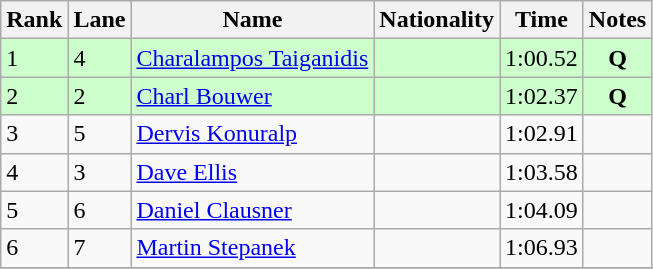<table class="wikitable">
<tr>
<th>Rank</th>
<th>Lane</th>
<th>Name</th>
<th>Nationality</th>
<th>Time</th>
<th>Notes</th>
</tr>
<tr style="background:#CCFFCC;">
<td>1</td>
<td>4</td>
<td><a href='#'>Charalampos Taiganidis</a></td>
<td></td>
<td>1:00.52</td>
<td style="text-align:center;"><strong>Q</strong></td>
</tr>
<tr style="background:#CCFFCC;">
<td>2</td>
<td>2</td>
<td><a href='#'>Charl Bouwer</a></td>
<td></td>
<td>1:02.37</td>
<td style="text-align:center;"><strong>Q</strong></td>
</tr>
<tr>
<td>3</td>
<td>5</td>
<td><a href='#'>Dervis Konuralp</a></td>
<td></td>
<td>1:02.91</td>
<td></td>
</tr>
<tr>
<td>4</td>
<td>3</td>
<td><a href='#'>Dave Ellis</a></td>
<td></td>
<td>1:03.58</td>
<td></td>
</tr>
<tr>
<td>5</td>
<td>6</td>
<td><a href='#'>Daniel Clausner</a></td>
<td></td>
<td>1:04.09</td>
<td></td>
</tr>
<tr>
<td>6</td>
<td>7</td>
<td><a href='#'>Martin Stepanek</a></td>
<td></td>
<td>1:06.93</td>
<td></td>
</tr>
<tr>
</tr>
</table>
